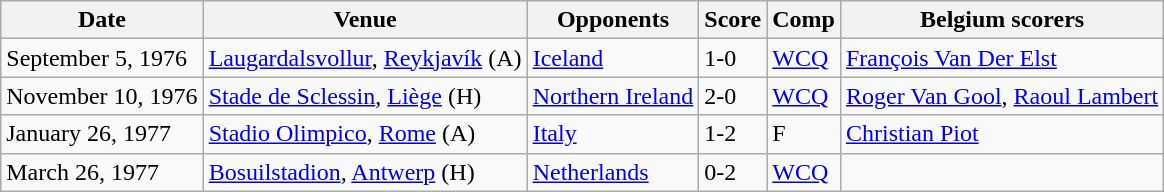<table class="wikitable">
<tr>
<th>Date</th>
<th>Venue</th>
<th>Opponents</th>
<th align=center>Score</th>
<th align=center>Comp</th>
<th>Belgium scorers</th>
</tr>
<tr>
<td>September 5, 1976</td>
<td><a href='#'>Laugardalsvollur</a>, <a href='#'>Reykjavík</a> (A)</td>
<td><a href='#'>Iceland</a></td>
<td>1-0</td>
<td><a href='#'>WCQ</a></td>
<td><a href='#'>François Van Der Elst</a></td>
</tr>
<tr>
<td>November 10, 1976</td>
<td><a href='#'>Stade de Sclessin</a>, <a href='#'>Liège</a> (H)</td>
<td><a href='#'>Northern Ireland</a></td>
<td>2-0</td>
<td><a href='#'>WCQ</a></td>
<td><a href='#'>Roger Van Gool</a>, <a href='#'>Raoul Lambert</a></td>
</tr>
<tr>
<td>January 26, 1977</td>
<td><a href='#'>Stadio Olimpico</a>, <a href='#'>Rome</a> (A)</td>
<td><a href='#'>Italy</a></td>
<td>1-2</td>
<td>F</td>
<td><a href='#'>Christian Piot</a></td>
</tr>
<tr>
<td>March 26, 1977</td>
<td><a href='#'>Bosuilstadion</a>, <a href='#'>Antwerp</a> (H)</td>
<td><a href='#'>Netherlands</a></td>
<td>0-2</td>
<td><a href='#'>WCQ</a></td>
<td></td>
</tr>
</table>
